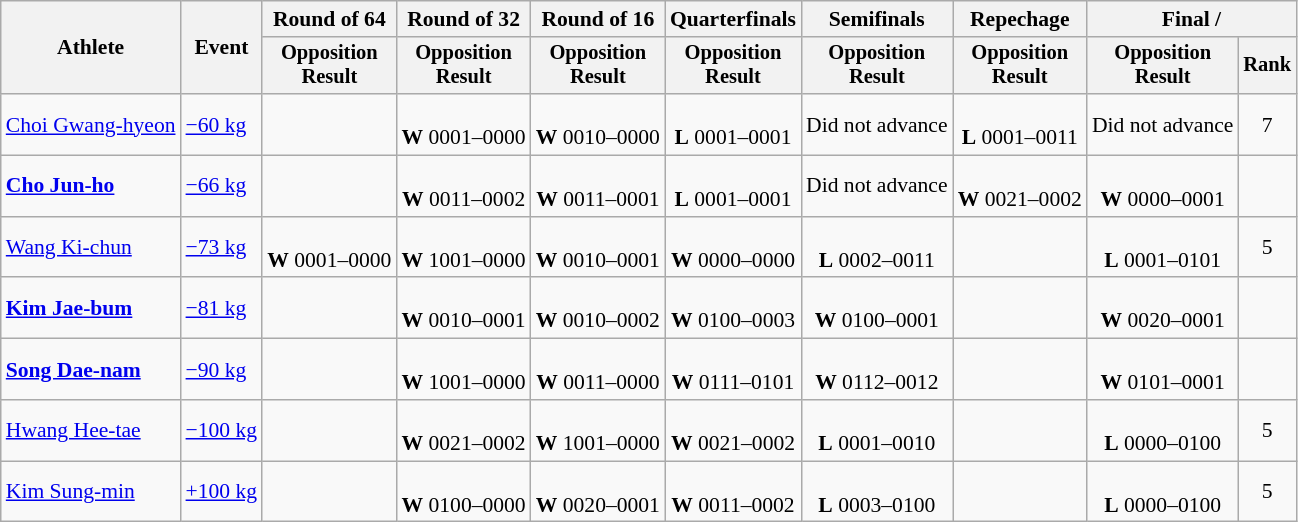<table class="wikitable" style="font-size:90%">
<tr>
<th rowspan=2>Athlete</th>
<th rowspan=2>Event</th>
<th>Round of 64</th>
<th>Round of 32</th>
<th>Round of 16</th>
<th>Quarterfinals</th>
<th>Semifinals</th>
<th>Repechage</th>
<th colspan=2>Final / </th>
</tr>
<tr style="font-size:95%">
<th>Opposition<br>Result</th>
<th>Opposition<br>Result</th>
<th>Opposition<br>Result</th>
<th>Opposition<br>Result</th>
<th>Opposition<br>Result</th>
<th>Opposition<br>Result</th>
<th>Opposition<br>Result</th>
<th>Rank</th>
</tr>
<tr align=center>
<td align=left><a href='#'>Choi Gwang-hyeon</a></td>
<td align=left><a href='#'>−60 kg</a></td>
<td></td>
<td><br><strong>W</strong> 0001–0000</td>
<td><br><strong>W</strong> 0010–0000</td>
<td><br><strong>L</strong> 0001–0001 </td>
<td>Did not advance</td>
<td><br><strong>L</strong> 0001–0011</td>
<td>Did not advance</td>
<td>7</td>
</tr>
<tr align=center>
<td align=left><strong><a href='#'>Cho Jun-ho</a></strong></td>
<td align=left><a href='#'>−66 kg</a></td>
<td></td>
<td><br><strong>W</strong> 0011–0002</td>
<td><br><strong>W</strong> 0011–0001</td>
<td><br><strong>L</strong> 0001–0001 </td>
<td>Did not advance</td>
<td><br><strong>W</strong> 0021–0002</td>
<td><br><strong>W</strong> 0000–0001</td>
<td></td>
</tr>
<tr align=center>
<td align=left><a href='#'>Wang Ki-chun</a></td>
<td align=left><a href='#'>−73 kg</a></td>
<td><br><strong>W</strong> 0001–0000</td>
<td><br><strong>W</strong> 1001–0000</td>
<td><br><strong>W</strong> 0010–0001</td>
<td><br><strong>W</strong> 0000–0000 </td>
<td><br><strong>L</strong> 0002–0011</td>
<td></td>
<td><br><strong>L</strong> 0001–0101</td>
<td>5</td>
</tr>
<tr align=center>
<td align=left><strong><a href='#'>Kim Jae-bum</a></strong></td>
<td align=left><a href='#'>−81 kg</a></td>
<td></td>
<td><br><strong>W</strong> 0010–0001</td>
<td><br><strong>W</strong> 0010–0002</td>
<td><br><strong>W</strong> 0100–0003</td>
<td><br><strong>W</strong> 0100–0001</td>
<td></td>
<td><br><strong>W</strong> 0020–0001</td>
<td></td>
</tr>
<tr align=center>
<td align=left><strong><a href='#'>Song Dae-nam</a></strong></td>
<td align=left><a href='#'>−90 kg</a></td>
<td></td>
<td><br><strong>W</strong> 1001–0000</td>
<td><br><strong>W</strong> 0011–0000</td>
<td><br><strong>W</strong> 0111–0101</td>
<td><br><strong>W</strong> 0112–0012</td>
<td></td>
<td><br><strong>W</strong> 0101–0001</td>
<td></td>
</tr>
<tr align=center>
<td align=left><a href='#'>Hwang Hee-tae</a></td>
<td align=left><a href='#'>−100 kg</a></td>
<td></td>
<td><br><strong>W</strong> 0021–0002</td>
<td><br><strong>W</strong> 1001–0000</td>
<td><br><strong>W</strong> 0021–0002</td>
<td><br><strong>L</strong> 0001–0010</td>
<td></td>
<td><br><strong>L</strong> 0000–0100</td>
<td>5</td>
</tr>
<tr align=center>
<td align=left><a href='#'>Kim Sung-min</a></td>
<td align=left><a href='#'>+100 kg</a></td>
<td></td>
<td><br><strong>W</strong> 0100–0000</td>
<td><br><strong>W</strong> 0020–0001</td>
<td><br><strong>W</strong> 0011–0002</td>
<td><br><strong>L</strong> 0003–0100</td>
<td></td>
<td><br><strong>L</strong> 0000–0100</td>
<td>5</td>
</tr>
</table>
